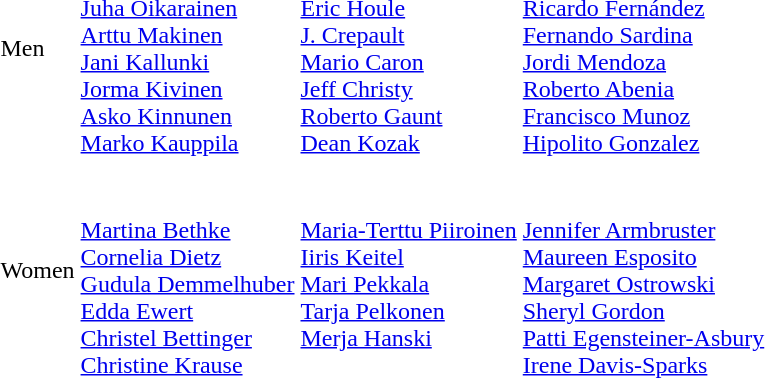<table>
<tr>
<td>Men</td>
<td valign=top> <br><br><a href='#'>Juha Oikarainen</a> <br>
<a href='#'>Arttu Makinen</a> <br>
<a href='#'>Jani Kallunki</a> <br>
<a href='#'>Jorma Kivinen</a> <br>
<a href='#'>Asko Kinnunen</a> <br>
<a href='#'>Marko Kauppila</a></td>
<td valign=top> <br><br><a href='#'>Eric Houle</a> <br>
<a href='#'>J. Crepault</a> <br>
<a href='#'>Mario Caron</a> <br>
<a href='#'>Jeff Christy</a> <br>
<a href='#'>Roberto Gaunt</a> <br>
<a href='#'>Dean Kozak</a></td>
<td valign=top> <br><br><a href='#'>Ricardo Fernández</a> <br>
<a href='#'>Fernando Sardina</a> <br>
<a href='#'>Jordi Mendoza</a> <br>
<a href='#'>Roberto Abenia</a> <br>
<a href='#'>Francisco Munoz</a> <br>
<a href='#'>Hipolito Gonzalez</a></td>
</tr>
<tr>
<td>Women</td>
<td valign=top> <br><br><a href='#'>Martina Bethke</a> <br>
<a href='#'>Cornelia Dietz</a> <br>
<a href='#'>Gudula Demmelhuber</a> <br>
<a href='#'>Edda Ewert</a> <br>
<a href='#'>Christel Bettinger</a> <br>
<a href='#'>Christine Krause</a></td>
<td valign=top> <br><br><a href='#'>Maria-Terttu Piiroinen</a> <br>
<a href='#'>Iiris Keitel</a> <br>
<a href='#'>Mari Pekkala</a> <br>
<a href='#'>Tarja Pelkonen</a> <br>
<a href='#'>Merja Hanski</a></td>
<td valign=top> <br><br><a href='#'>Jennifer Armbruster</a> <br>
<a href='#'>Maureen Esposito</a> <br>
<a href='#'>Margaret Ostrowski</a> <br>
<a href='#'>Sheryl Gordon</a> <br>
<a href='#'>Patti Egensteiner-Asbury</a> <br>
<a href='#'>Irene Davis-Sparks</a></td>
</tr>
</table>
